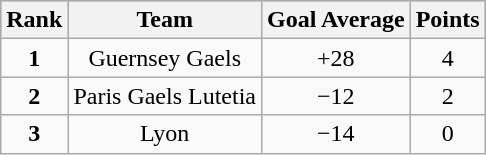<table class="wikitable">
<tr style="background:silver"!>
<th>Rank</th>
<th>Team</th>
<th>Goal Average</th>
<th>Points</th>
</tr>
<tr align="center">
<td><strong>1</strong></td>
<td>Guernsey Gaels</td>
<td>+28</td>
<td>4</td>
</tr>
<tr align="center">
<td><strong>2</strong></td>
<td>Paris Gaels Lutetia</td>
<td>−12</td>
<td>2</td>
</tr>
<tr align="center">
<td><strong>3</strong></td>
<td>Lyon</td>
<td>−14</td>
<td>0</td>
</tr>
</table>
